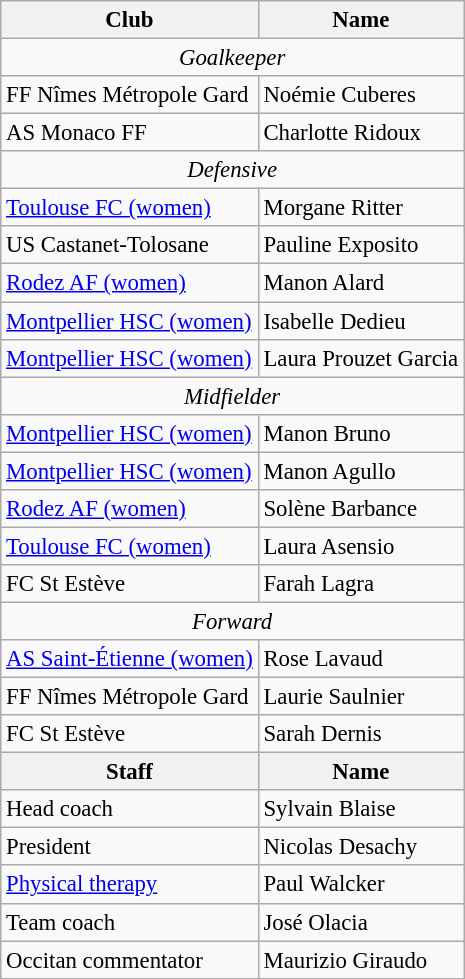<table class="wikitable" style="text-align:left;font-size:95%;" cellpadding="0">
<tr>
<th>Club</th>
<th>Name</th>
</tr>
<tr>
<td align="center" colspan=2><em>Goalkeeper</em></td>
</tr>
<tr>
<td>FF Nîmes Métropole Gard</td>
<td>Noémie Cuberes</td>
</tr>
<tr>
<td>AS Monaco FF</td>
<td>Charlotte Ridoux</td>
</tr>
<tr>
<td align="center" colspan=2><em>Defensive</em></td>
</tr>
<tr>
<td><a href='#'>Toulouse FC (women)</a></td>
<td>Morgane Ritter</td>
</tr>
<tr>
<td> US Castanet-Tolosane</td>
<td>Pauline Exposito</td>
</tr>
<tr>
<td> <a href='#'>Rodez AF (women)</a></td>
<td>Manon Alard</td>
</tr>
<tr>
<td> <a href='#'>Montpellier HSC (women)</a></td>
<td>Isabelle Dedieu</td>
</tr>
<tr>
<td> <a href='#'>Montpellier HSC (women)</a></td>
<td>Laura Prouzet Garcia</td>
</tr>
<tr>
<td align="center" colspan=2><em>Midfielder</em></td>
</tr>
<tr>
<td> <a href='#'>Montpellier HSC (women)</a></td>
<td>Manon Bruno</td>
</tr>
<tr>
<td> <a href='#'>Montpellier HSC (women)</a></td>
<td>Manon Agullo</td>
</tr>
<tr>
<td> <a href='#'>Rodez AF (women)</a></td>
<td>Solène Barbance</td>
</tr>
<tr>
<td><a href='#'>Toulouse FC (women)</a></td>
<td>Laura Asensio</td>
</tr>
<tr>
<td> FC St Estève</td>
<td>Farah Lagra</td>
</tr>
<tr>
<td align="center" colspan=2><em>Forward</em></td>
</tr>
<tr>
<td><a href='#'>AS Saint-Étienne (women)</a></td>
<td>Rose Lavaud</td>
</tr>
<tr>
<td>FF Nîmes Métropole Gard</td>
<td>Laurie Saulnier</td>
</tr>
<tr>
<td> FC St Estève</td>
<td>Sarah Dernis</td>
</tr>
<tr>
<th>Staff</th>
<th>Name</th>
</tr>
<tr>
<td>Head coach</td>
<td>Sylvain Blaise</td>
</tr>
<tr>
<td>President</td>
<td>Nicolas Desachy</td>
</tr>
<tr>
<td><a href='#'>Physical therapy</a></td>
<td>Paul Walcker</td>
</tr>
<tr>
<td>Team coach</td>
<td>José Olacia</td>
</tr>
<tr>
<td>Occitan commentator</td>
<td>Maurizio Giraudo</td>
</tr>
<tr>
</tr>
</table>
